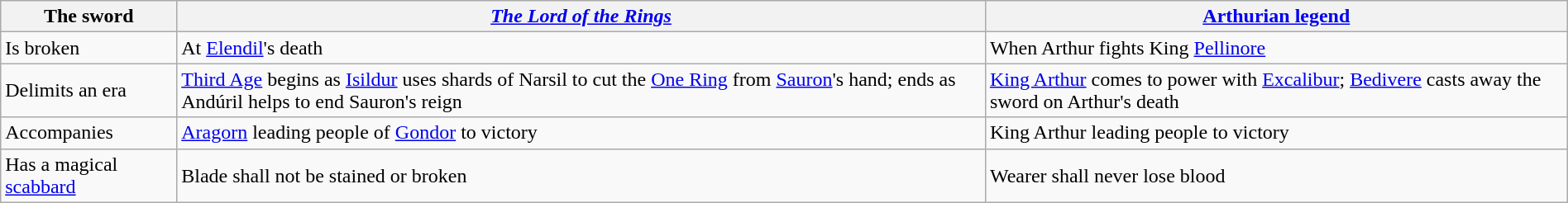<table class="wikitable" style="margin: 1em auto;">
<tr>
<th>The sword</th>
<th><em><a href='#'>The Lord of the Rings</a></em></th>
<th><a href='#'>Arthurian legend</a></th>
</tr>
<tr>
<td>Is broken</td>
<td>At <a href='#'>Elendil</a>'s death</td>
<td>When Arthur fights King <a href='#'>Pellinore</a></td>
</tr>
<tr>
<td>Delimits an era</td>
<td><a href='#'>Third Age</a> begins as <a href='#'>Isildur</a> uses shards of Narsil to cut the <a href='#'>One Ring</a> from <a href='#'>Sauron</a>'s hand; ends as Andúril helps to end Sauron's reign</td>
<td><a href='#'>King Arthur</a> comes to power with <a href='#'>Excalibur</a>; <a href='#'>Bedivere</a> casts away the sword on Arthur's death</td>
</tr>
<tr>
<td>Accompanies</td>
<td><a href='#'>Aragorn</a> leading people of <a href='#'>Gondor</a> to victory</td>
<td>King Arthur leading people to victory</td>
</tr>
<tr>
<td>Has a magical <a href='#'>scabbard</a></td>
<td>Blade shall not be stained or broken</td>
<td>Wearer shall never lose blood</td>
</tr>
</table>
